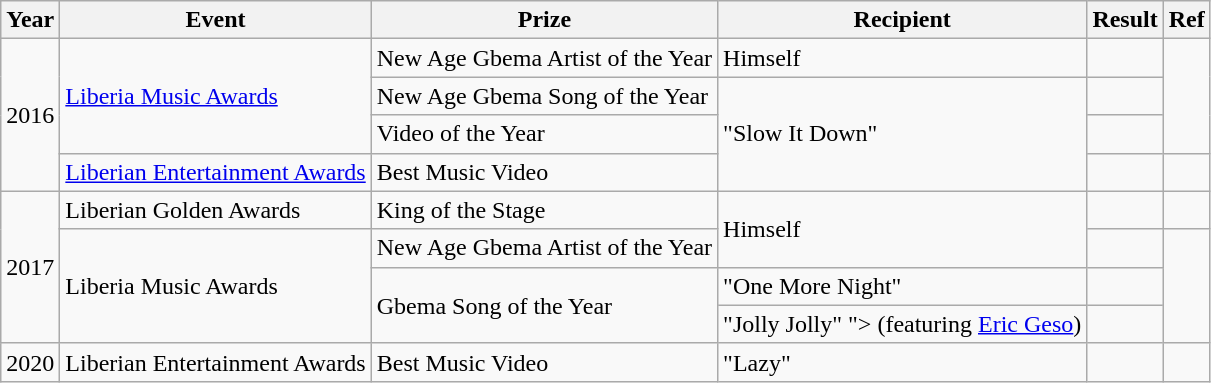<table class ="wikitable">
<tr>
<th>Year</th>
<th>Event</th>
<th>Prize</th>
<th>Recipient</th>
<th>Result</th>
<th>Ref</th>
</tr>
<tr>
<td rowspan="4">2016</td>
<td rowspan="3"><a href='#'>Liberia Music Awards</a></td>
<td>New Age Gbema Artist of the Year</td>
<td>Himself</td>
<td></td>
<td rowspan="3"></td>
</tr>
<tr>
<td>New Age Gbema Song of the Year</td>
<td rowspan="3">"Slow It Down"</td>
<td></td>
</tr>
<tr>
<td>Video of the Year</td>
<td></td>
</tr>
<tr>
<td><a href='#'>Liberian Entertainment Awards</a></td>
<td>Best Music Video</td>
<td></td>
<td></td>
</tr>
<tr>
<td rowspan="4">2017</td>
<td>Liberian Golden Awards</td>
<td>King of the Stage</td>
<td rowspan="2">Himself</td>
<td></td>
<td></td>
</tr>
<tr>
<td rowspan="3">Liberia Music Awards</td>
<td>New Age Gbema Artist of the Year</td>
<td></td>
<td rowspan="3"></td>
</tr>
<tr>
<td rowspan="2">Gbema Song of the Year</td>
<td>"One More Night"</td>
<td></td>
</tr>
<tr>
<td>"Jolly Jolly" <span>"> (featuring <a href='#'>Eric Geso</a>)</span></td>
<td></td>
</tr>
<tr>
<td>2020</td>
<td>Liberian Entertainment Awards</td>
<td>Best Music Video</td>
<td>"Lazy"</td>
<td></td>
<td></td>
</tr>
</table>
